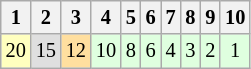<table class="wikitable" style="font-size: 85%;">
<tr>
<th>1</th>
<th>2</th>
<th>3</th>
<th>4</th>
<th>5</th>
<th>6</th>
<th>7</th>
<th>8</th>
<th>9</th>
<th>10</th>
</tr>
<tr align="center">
<td style="background:#FFFFBF;">20</td>
<td style="background:#DFDFDF;">15</td>
<td style="background:#FFDF9F;">12</td>
<td style="background:#DFFFDF;">10</td>
<td style="background:#DFFFDF;">8</td>
<td style="background:#DFFFDF;">6</td>
<td style="background:#DFFFDF;">4</td>
<td style="background:#DFFFDF;">3</td>
<td style="background:#DFFFDF;">2</td>
<td style="background:#DFFFDF;">1</td>
</tr>
</table>
